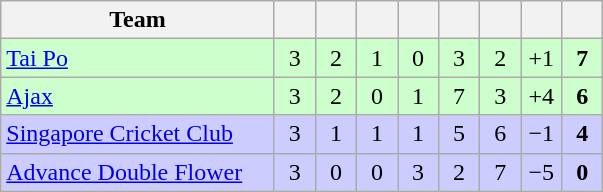<table class="wikitable" style="text-align:center;">
<tr>
<th width=175>Team</th>
<th width=20></th>
<th width=20></th>
<th width=20></th>
<th width=20></th>
<th width=20></th>
<th width=20></th>
<th width=20></th>
<th width=20></th>
</tr>
<tr bgcolor="#ccffcc">
<td align="left"><a href='#'>Tai Po</a></td>
<td>3</td>
<td>2</td>
<td>1</td>
<td>0</td>
<td>3</td>
<td>2</td>
<td>+1</td>
<td><strong>7</strong></td>
</tr>
<tr bgcolor="#ccffcc">
<td align="left"><a href='#'>Ajax</a></td>
<td>3</td>
<td>2</td>
<td>0</td>
<td>1</td>
<td>7</td>
<td>3</td>
<td>+4</td>
<td><strong>6</strong></td>
</tr>
<tr bgcolor="#ccccff">
<td align="left"><a href='#'>Singapore Cricket Club</a></td>
<td>3</td>
<td>1</td>
<td>1</td>
<td>1</td>
<td>5</td>
<td>6</td>
<td>−1</td>
<td><strong>4</strong></td>
</tr>
<tr bgcolor="#ccccff">
<td align="left"><a href='#'>Advance Double Flower</a></td>
<td>3</td>
<td>0</td>
<td>0</td>
<td>3</td>
<td>2</td>
<td>7</td>
<td>−5</td>
<td><strong>0</strong></td>
</tr>
</table>
